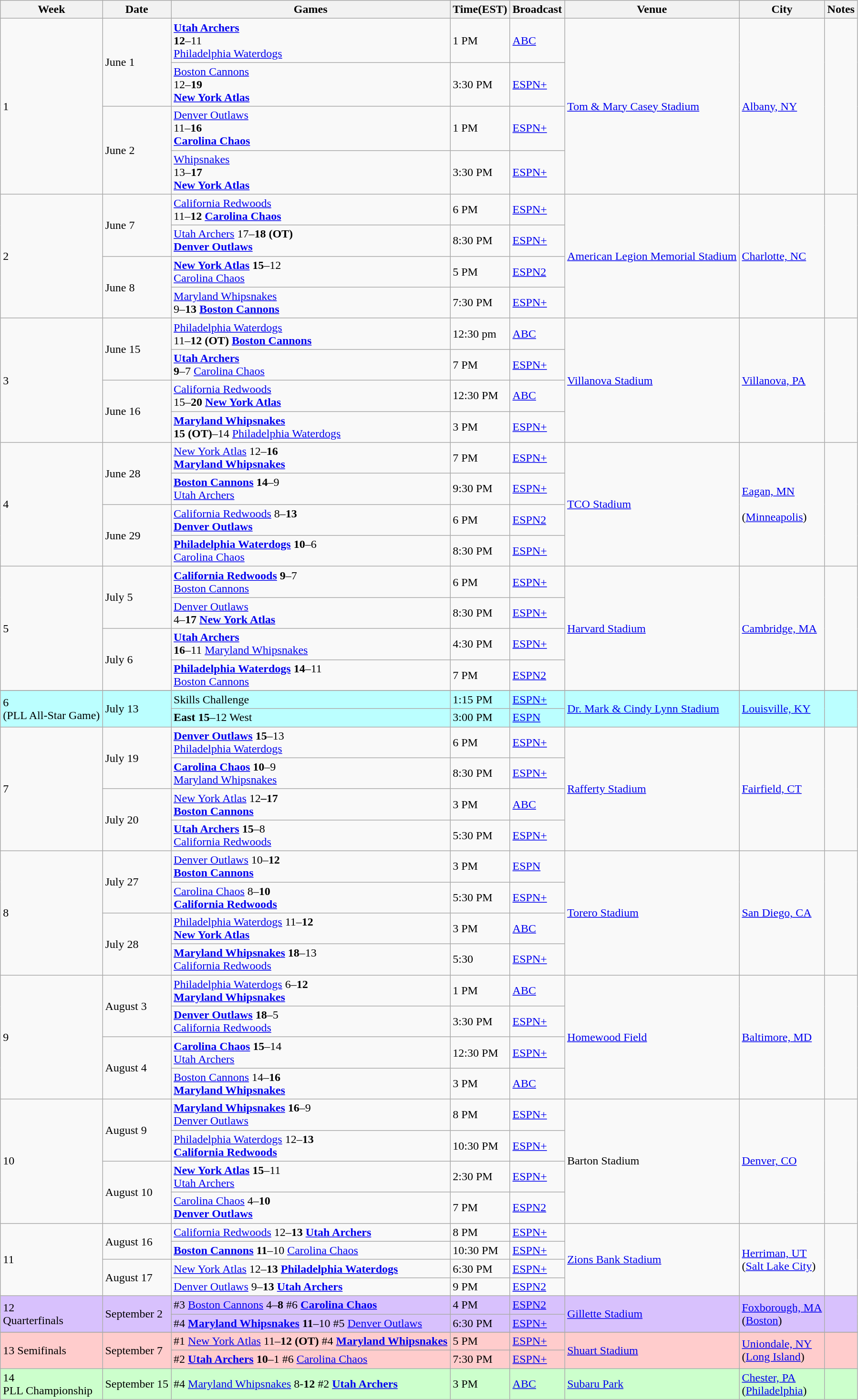<table class="wikitable">
<tr>
<th><strong>Week</strong></th>
<th><strong>Date</strong></th>
<th><strong>Games</strong></th>
<th><strong>Time(EST)</strong></th>
<th>Broadcast </th>
<th>Venue</th>
<th>City</th>
<th>Notes</th>
</tr>
<tr>
<td rowspan="4">1</td>
<td rowspan="2">June 1</td>
<td><strong><a href='#'>Utah Archers</a></strong><br><strong>12</strong>–11<br><a href='#'>Philadelphia Waterdogs</a></td>
<td>1 PM</td>
<td><a href='#'>ABC</a></td>
<td rowspan="4"><a href='#'>Tom & Mary Casey Stadium</a></td>
<td rowspan="4"><a href='#'>Albany, NY</a></td>
<td rowspan="4"></td>
</tr>
<tr>
<td><a href='#'>Boston Cannons</a><br>12–<strong>19</strong><br><a href='#'><strong>New York Atlas</strong></a></td>
<td>3:30 PM</td>
<td><a href='#'>ESPN+</a></td>
</tr>
<tr>
<td rowspan="2">June 2</td>
<td><a href='#'>Denver Outlaws</a><br>11–<strong>16</strong><br><strong><a href='#'>Carolina Chaos</a></strong></td>
<td>1 PM</td>
<td><a href='#'>ESPN+</a></td>
</tr>
<tr>
<td><a href='#'>Whipsnakes</a><br>13–<strong>17</strong><br><strong><a href='#'>New York Atlas</a></strong></td>
<td>3:30 PM</td>
<td><a href='#'>ESPN+</a></td>
</tr>
<tr>
<td rowspan="4">2</td>
<td rowspan="2">June 7</td>
<td><a href='#'>California Redwoods</a><br>11–<strong>12</strong>
<strong><a href='#'>Carolina Chaos</a></strong></td>
<td>6 PM</td>
<td><a href='#'>ESPN+</a></td>
<td rowspan="4"><a href='#'>American Legion Memorial Stadium</a></td>
<td rowspan="4"><a href='#'>Charlotte, NC</a></td>
<td rowspan="4"></td>
</tr>
<tr>
<td><a href='#'>Utah Archers</a> 17–<strong>18 (OT)</strong><br><strong><a href='#'>Denver Outlaws</a></strong></td>
<td>8:30 PM</td>
<td><a href='#'>ESPN+</a></td>
</tr>
<tr>
<td rowspan="2">June 8</td>
<td><a href='#'><strong>New York Atlas</strong></a> <strong>15</strong>–12<br><a href='#'>Carolina Chaos</a></td>
<td>5 PM</td>
<td><a href='#'>ESPN2</a></td>
</tr>
<tr>
<td><a href='#'>Maryland Whipsnakes</a><br>9–<strong>13</strong>
<strong><a href='#'>Boston Cannons</a></strong></td>
<td>7:30 PM</td>
<td><a href='#'>ESPN+</a></td>
</tr>
<tr>
<td rowspan="4">3</td>
<td rowspan="2">June 15</td>
<td><a href='#'>Philadelphia Waterdogs</a><br>11–<strong>12 (OT)</strong>
<strong><a href='#'>Boston Cannons</a></strong></td>
<td>12:30 pm</td>
<td><a href='#'>ABC</a></td>
<td rowspan="4"><a href='#'>Villanova Stadium</a></td>
<td rowspan="4"><a href='#'>Villanova, PA</a></td>
<td rowspan="4"></td>
</tr>
<tr>
<td><strong><a href='#'>Utah Archers</a></strong><br><strong>9</strong>–7
<a href='#'>Carolina Chaos</a></td>
<td>7 PM</td>
<td><a href='#'>ESPN+</a></td>
</tr>
<tr>
<td rowspan="2">June 16</td>
<td><a href='#'>California Redwoods</a><br>15–<strong>20</strong>
<a href='#'><strong>New York Atlas</strong></a></td>
<td>12:30 PM</td>
<td><a href='#'>ABC</a></td>
</tr>
<tr>
<td><strong><a href='#'>Maryland Whipsnakes</a></strong><br><strong>15 (OT)</strong>–14
<a href='#'>Philadelphia Waterdogs</a></td>
<td>3 PM</td>
<td><a href='#'>ESPN+</a></td>
</tr>
<tr>
<td rowspan="4">4</td>
<td rowspan="2">June 28</td>
<td><a href='#'>New York Atlas</a> 12–<strong>16</strong><br><strong><a href='#'>Maryland Whipsnakes</a></strong></td>
<td>7 PM</td>
<td><a href='#'>ESPN+</a></td>
<td rowspan="4"><a href='#'>TCO Stadium</a></td>
<td rowspan="4"><a href='#'>Eagan, MN</a><br><br>(<a href='#'>Minneapolis</a>)</td>
<td rowspan="4"></td>
</tr>
<tr>
<td><strong><a href='#'>Boston Cannons</a> 14</strong>–9<br><a href='#'>Utah Archers</a></td>
<td>9:30 PM</td>
<td><a href='#'>ESPN+</a></td>
</tr>
<tr>
<td rowspan="2">June 29</td>
<td><a href='#'>California Redwoods</a> 8–<strong>13</strong><br><strong><a href='#'>Denver Outlaws</a></strong></td>
<td>6 PM</td>
<td><a href='#'>ESPN2</a></td>
</tr>
<tr>
<td><strong><a href='#'>Philadelphia Waterdogs</a> 10</strong>–6<br><a href='#'>Carolina Chaos</a></td>
<td>8:30 PM</td>
<td><a href='#'>ESPN+</a></td>
</tr>
<tr>
<td rowspan="4">5</td>
<td rowspan="2">July 5</td>
<td><strong><a href='#'>California Redwoods</a> 9</strong>–7<br><a href='#'>Boston Cannons</a></td>
<td>6 PM</td>
<td><a href='#'>ESPN+</a></td>
<td rowspan="4"><a href='#'>Harvard Stadium</a></td>
<td rowspan="4"><a href='#'>Cambridge, MA</a></td>
<td rowspan="4"></td>
</tr>
<tr>
<td><a href='#'>Denver Outlaws</a><br>4–<strong>17</strong>
<strong><a href='#'>New York Atlas</a></strong></td>
<td>8:30 PM</td>
<td><a href='#'>ESPN+</a></td>
</tr>
<tr>
<td rowspan="2">July 6</td>
<td><strong><a href='#'>Utah Archers</a></strong><br><strong>16</strong>–11
<a href='#'>Maryland Whipsnakes</a></td>
<td>4:30 PM</td>
<td><a href='#'>ESPN+</a></td>
</tr>
<tr>
<td><strong><a href='#'>Philadelphia Waterdogs</a> 14</strong>–11<br><a href='#'>Boston Cannons</a></td>
<td>7 PM</td>
<td><a href='#'>ESPN2</a></td>
</tr>
<tr>
</tr>
<tr style="background:#bff">
<td rowspan="2">6<br>(PLL All-Star 
Game)</td>
<td rowspan="2">July 13</td>
<td>Skills Challenge</td>
<td>1:15 PM</td>
<td><a href='#'>ESPN+</a></td>
<td rowspan="2"><a href='#'>Dr. Mark & Cindy Lynn Stadium</a></td>
<td rowspan="2"><a href='#'>Louisville, KY</a></td>
<td rowspan="2"></td>
</tr>
<tr style="background:#bff">
<td><strong>East 15</strong>–12 West</td>
<td>3:00 PM</td>
<td><a href='#'>ESPN</a></td>
</tr>
<tr>
<td rowspan="4">7</td>
<td rowspan="2">July 19</td>
<td><strong><a href='#'>Denver Outlaws</a> 15</strong>–13<br><a href='#'>Philadelphia Waterdogs</a></td>
<td>6 PM</td>
<td><a href='#'>ESPN+</a></td>
<td rowspan="4"><a href='#'>Rafferty Stadium</a></td>
<td rowspan="4"><a href='#'>Fairfield, CT</a></td>
<td rowspan="4"></td>
</tr>
<tr>
<td><strong><a href='#'>Carolina Chaos</a> 10</strong>–9<br><a href='#'>Maryland Whipsnakes</a></td>
<td>8:30 PM</td>
<td><a href='#'>ESPN+</a></td>
</tr>
<tr>
<td rowspan="2">July 20</td>
<td><a href='#'>New York Atlas</a> 12<strong>–17</strong><br><strong><a href='#'>Boston Cannons</a></strong></td>
<td>3 PM</td>
<td><a href='#'>ABC</a></td>
</tr>
<tr>
<td><strong><a href='#'>Utah Archers</a> 15</strong>–8<br><a href='#'>California Redwoods</a></td>
<td>5:30 PM</td>
<td><a href='#'>ESPN+</a></td>
</tr>
<tr>
<td rowspan="4">8</td>
<td rowspan="2">July 27</td>
<td><a href='#'>Denver Outlaws</a> 10–<strong>12</strong><br><strong><a href='#'>Boston Cannons</a></strong></td>
<td>3 PM</td>
<td><a href='#'>ESPN</a></td>
<td rowspan="4"><a href='#'>Torero Stadium</a></td>
<td rowspan="4"><a href='#'>San Diego, CA</a></td>
<td rowspan="4"></td>
</tr>
<tr>
<td><a href='#'>Carolina Chaos</a> 8–<strong>10</strong><br><strong><a href='#'>California Redwoods</a></strong></td>
<td>5:30 PM</td>
<td><a href='#'>ESPN+</a></td>
</tr>
<tr>
<td rowspan="2">July 28</td>
<td><a href='#'>Philadelphia Waterdogs</a> 11–<strong>12</strong><br><strong><a href='#'>New York Atlas</a></strong></td>
<td>3 PM</td>
<td><a href='#'>ABC</a></td>
</tr>
<tr>
<td><strong><a href='#'>Maryland Whipsnakes</a> 18</strong>–13<br><a href='#'>California Redwoods</a></td>
<td>5:30</td>
<td><a href='#'>ESPN+</a></td>
</tr>
<tr>
<td rowspan="4">9</td>
<td rowspan="2">August 3</td>
<td><a href='#'>Philadelphia Waterdogs</a> 6–<strong>12</strong><br><strong><a href='#'>Maryland Whipsnakes</a></strong></td>
<td>1 PM</td>
<td><a href='#'>ABC</a></td>
<td rowspan="4"><a href='#'>Homewood Field</a></td>
<td rowspan="4"><a href='#'>Baltimore, MD</a></td>
<td rowspan="4"></td>
</tr>
<tr>
<td><strong><a href='#'>Denver Outlaws</a> 18</strong>–5<br><a href='#'>California Redwoods</a></td>
<td>3:30 PM</td>
<td><a href='#'>ESPN+</a></td>
</tr>
<tr>
<td rowspan="2">August 4</td>
<td><strong><a href='#'>Carolina Chaos</a> 15</strong>–14<br><a href='#'>Utah Archers</a></td>
<td>12:30 PM</td>
<td><a href='#'>ESPN+</a></td>
</tr>
<tr>
<td><a href='#'>Boston Cannons</a> 14–<strong>16</strong><br><strong><a href='#'>Maryland Whipsnakes</a></strong></td>
<td>3 PM</td>
<td><a href='#'>ABC</a></td>
</tr>
<tr>
<td rowspan="4">10</td>
<td rowspan="2">August 9</td>
<td><strong><a href='#'>Maryland Whipsnakes</a> 16</strong>–9<br><a href='#'>Denver Outlaws</a></td>
<td>8 PM</td>
<td><a href='#'>ESPN+</a></td>
<td rowspan="4">Barton Stadium</td>
<td rowspan="4"><a href='#'>Denver, CO</a></td>
<td rowspan="4"></td>
</tr>
<tr>
<td><a href='#'>Philadelphia Waterdogs</a> 12–<strong>13</strong><br><strong><a href='#'>California Redwoods</a></strong></td>
<td>10:30 PM</td>
<td><a href='#'>ESPN+</a></td>
</tr>
<tr>
<td rowspan="2">August 10</td>
<td><strong><a href='#'>New York Atlas</a> 15</strong>–11<br><a href='#'>Utah Archers</a></td>
<td>2:30 PM</td>
<td><a href='#'>ESPN+</a></td>
</tr>
<tr>
<td><a href='#'>Carolina Chaos</a> 4–<strong>10</strong><br><strong><a href='#'>Denver Outlaws</a></strong></td>
<td>7 PM</td>
<td><a href='#'>ESPN2</a></td>
</tr>
<tr>
<td rowspan="4">11</td>
<td rowspan="2">August 16</td>
<td><a href='#'>California Redwoods</a> 12–<strong>13</strong> <strong><a href='#'>Utah Archers</a></strong></td>
<td>8 PM</td>
<td><a href='#'>ESPN+</a></td>
<td rowspan="4"><a href='#'>Zions Bank Stadium</a></td>
<td rowspan="4"><a href='#'>Herriman, UT</a><br> (<a href='#'>Salt Lake City</a>)</td>
<td rowspan="4"></td>
</tr>
<tr>
<td><strong><a href='#'>Boston Cannons</a> 11</strong>–10 <a href='#'>Carolina Chaos</a></td>
<td>10:30 PM</td>
<td><a href='#'>ESPN+</a></td>
</tr>
<tr>
<td rowspan="2">August 17</td>
<td><a href='#'>New York Atlas</a> 12–<strong>13</strong> <strong><a href='#'>Philadelphia Waterdogs</a></strong></td>
<td>6:30 PM</td>
<td><a href='#'>ESPN+</a></td>
</tr>
<tr>
<td><a href='#'>Denver Outlaws</a> 9–<strong>13</strong> <strong><a href='#'>Utah Archers</a></strong></td>
<td>9 PM</td>
<td><a href='#'>ESPN2</a></td>
</tr>
<tr style="background:#D8C1FD">
<td rowspan="2">12<br>Quarterfinals</td>
<td rowspan="2">September 2</td>
<td>#3 <a href='#'>Boston Cannons</a> 4–<strong>8</strong> #6 <strong><a href='#'>Carolina Chaos</a></strong></td>
<td>4 PM</td>
<td><a href='#'>ESPN2</a></td>
<td rowspan="2"><a href='#'>Gillette Stadium</a></td>
<td rowspan="2"><a href='#'>Foxborough, MA</a><br>(<a href='#'>Boston</a>)</td>
<td rowspan="2"></td>
</tr>
<tr style="background:#D8C1FD">
<td>#4 <strong><a href='#'>Maryland Whipsnakes</a> 11</strong>–10 #5 <a href='#'>Denver Outlaws</a></td>
<td>6:30 PM</td>
<td><a href='#'>ESPN+</a></td>
</tr>
<tr style="background:#fcc">
</tr>
<tr style="background:#D8C1FD">
</tr>
<tr style="background:#fcc">
<td rowspan="2">13 Semifinals</td>
<td rowspan="2">September 7</td>
<td>#1 <a href='#'>New York Atlas</a> 11–<strong>12 (OT)</strong> #4 <strong><a href='#'>Maryland Whipsnakes</a></strong></td>
<td>5 PM</td>
<td><a href='#'>ESPN+</a></td>
<td rowspan="2"><a href='#'>Shuart Stadium</a></td>
<td rowspan="2"><a href='#'>Uniondale, NY</a><br>(<a href='#'>Long Island</a>)</td>
<td rowspan="2"></td>
</tr>
<tr style="background:#fcc">
<td>#2 <strong><a href='#'>Utah Archers</a> 10</strong>–1 #6 <a href='#'>Carolina Chaos</a></td>
<td>7:30 PM</td>
<td><a href='#'>ESPN+</a></td>
</tr>
<tr style="background:#cfc">
<td>14<br>PLL Championship</td>
<td>September 15</td>
<td>#4 <a href='#'>Maryland Whipsnakes</a> 8-<strong>12</strong> #2 <strong><a href='#'>Utah Archers</a></strong></td>
<td>3 PM</td>
<td><a href='#'>ABC</a></td>
<td><a href='#'>Subaru Park</a></td>
<td><a href='#'>Chester, PA</a> <br>(<a href='#'>Philadelphia</a>)</td>
<td></td>
</tr>
</table>
